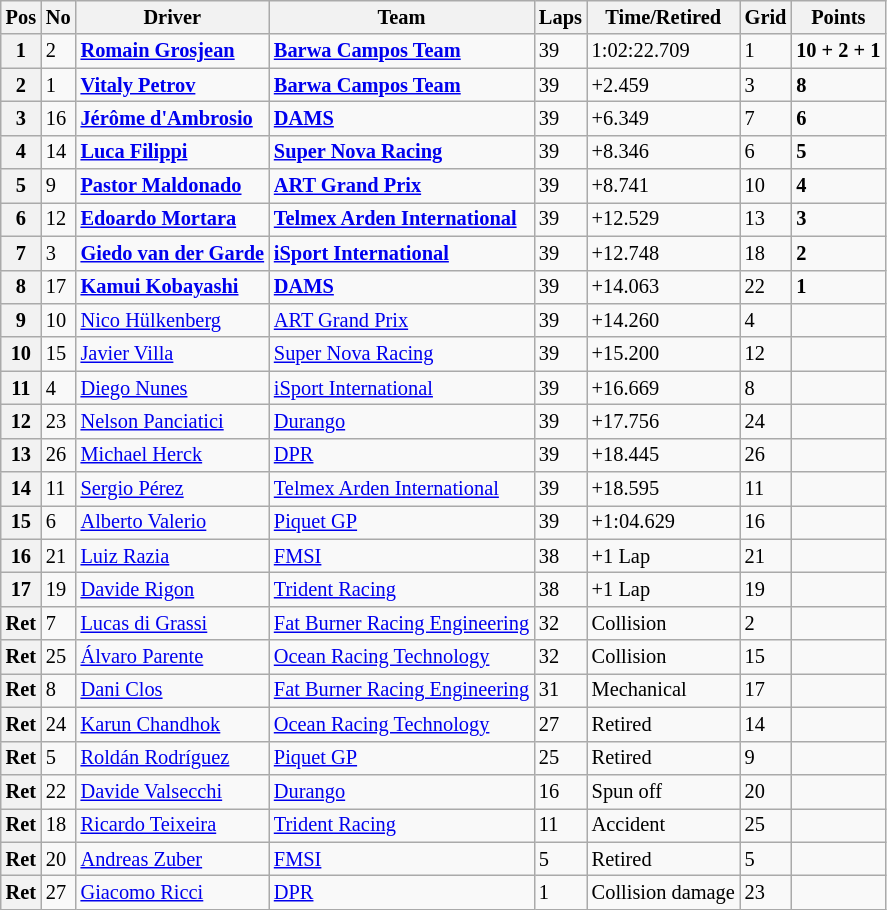<table class="wikitable" style="font-size:85%">
<tr>
<th>Pos</th>
<th>No</th>
<th>Driver</th>
<th>Team</th>
<th>Laps</th>
<th>Time/Retired</th>
<th>Grid</th>
<th>Points</th>
</tr>
<tr>
<th>1</th>
<td>2</td>
<td><strong> <a href='#'>Romain Grosjean</a></strong></td>
<td><strong><a href='#'>Barwa Campos Team</a></strong></td>
<td>39</td>
<td>1:02:22.709</td>
<td>1</td>
<td><strong>10 + 2 + 1</strong></td>
</tr>
<tr>
<th>2</th>
<td>1</td>
<td><strong> <a href='#'>Vitaly Petrov</a></strong></td>
<td><strong><a href='#'>Barwa Campos Team</a></strong></td>
<td>39</td>
<td>+2.459</td>
<td>3</td>
<td><strong>8</strong></td>
</tr>
<tr>
<th>3</th>
<td>16</td>
<td><strong> <a href='#'>Jérôme d'Ambrosio</a></strong></td>
<td><strong><a href='#'>DAMS</a></strong></td>
<td>39</td>
<td>+6.349</td>
<td>7</td>
<td><strong>6</strong></td>
</tr>
<tr>
<th>4</th>
<td>14</td>
<td><strong> <a href='#'>Luca Filippi</a></strong></td>
<td><strong><a href='#'>Super Nova Racing</a></strong></td>
<td>39</td>
<td>+8.346</td>
<td>6</td>
<td><strong>5</strong></td>
</tr>
<tr>
<th>5</th>
<td>9</td>
<td><strong> <a href='#'>Pastor Maldonado</a></strong></td>
<td><strong><a href='#'>ART Grand Prix</a></strong></td>
<td>39</td>
<td>+8.741</td>
<td>10</td>
<td><strong>4</strong></td>
</tr>
<tr>
<th>6</th>
<td>12</td>
<td><strong> <a href='#'>Edoardo Mortara</a></strong></td>
<td><strong><a href='#'>Telmex Arden International</a></strong></td>
<td>39</td>
<td>+12.529</td>
<td>13</td>
<td><strong>3</strong></td>
</tr>
<tr>
<th>7</th>
<td>3</td>
<td><strong> <a href='#'>Giedo van der Garde</a></strong></td>
<td><strong><a href='#'>iSport International</a></strong></td>
<td>39</td>
<td>+12.748</td>
<td>18</td>
<td><strong>2</strong></td>
</tr>
<tr>
<th>8</th>
<td>17</td>
<td><strong> <a href='#'>Kamui Kobayashi</a></strong></td>
<td><strong><a href='#'>DAMS</a></strong></td>
<td>39</td>
<td>+14.063</td>
<td>22</td>
<td><strong>1</strong></td>
</tr>
<tr>
<th>9</th>
<td>10</td>
<td> <a href='#'>Nico Hülkenberg</a></td>
<td><a href='#'>ART Grand Prix</a></td>
<td>39</td>
<td>+14.260</td>
<td>4</td>
<td></td>
</tr>
<tr>
<th>10</th>
<td>15</td>
<td> <a href='#'>Javier Villa</a></td>
<td><a href='#'>Super Nova Racing</a></td>
<td>39</td>
<td>+15.200</td>
<td>12</td>
<td></td>
</tr>
<tr>
<th>11</th>
<td>4</td>
<td> <a href='#'>Diego Nunes</a></td>
<td><a href='#'>iSport International</a></td>
<td>39</td>
<td>+16.669</td>
<td>8</td>
<td></td>
</tr>
<tr>
<th>12</th>
<td>23</td>
<td> <a href='#'>Nelson Panciatici</a></td>
<td><a href='#'>Durango</a></td>
<td>39</td>
<td>+17.756</td>
<td>24</td>
<td></td>
</tr>
<tr>
<th>13</th>
<td>26</td>
<td> <a href='#'>Michael Herck</a></td>
<td><a href='#'>DPR</a></td>
<td>39</td>
<td>+18.445</td>
<td>26</td>
<td></td>
</tr>
<tr>
<th>14</th>
<td>11</td>
<td> <a href='#'>Sergio Pérez</a></td>
<td><a href='#'>Telmex Arden International</a></td>
<td>39</td>
<td>+18.595</td>
<td>11</td>
<td></td>
</tr>
<tr>
<th>15</th>
<td>6</td>
<td> <a href='#'>Alberto Valerio</a></td>
<td><a href='#'>Piquet GP</a></td>
<td>39</td>
<td>+1:04.629</td>
<td>16</td>
<td></td>
</tr>
<tr>
<th>16</th>
<td>21</td>
<td> <a href='#'>Luiz Razia</a></td>
<td><a href='#'>FMSI</a></td>
<td>38</td>
<td>+1 Lap</td>
<td>21</td>
<td></td>
</tr>
<tr>
<th>17</th>
<td>19</td>
<td> <a href='#'>Davide Rigon</a></td>
<td><a href='#'>Trident Racing</a></td>
<td>38</td>
<td>+1 Lap</td>
<td>19</td>
<td></td>
</tr>
<tr>
<th>Ret</th>
<td>7</td>
<td> <a href='#'>Lucas di Grassi</a></td>
<td><a href='#'>Fat Burner Racing Engineering</a></td>
<td>32</td>
<td>Collision</td>
<td>2</td>
<td></td>
</tr>
<tr>
<th>Ret</th>
<td>25</td>
<td> <a href='#'>Álvaro Parente</a></td>
<td><a href='#'>Ocean Racing Technology</a></td>
<td>32</td>
<td>Collision</td>
<td>15</td>
<td></td>
</tr>
<tr>
<th>Ret</th>
<td>8</td>
<td> <a href='#'>Dani Clos</a></td>
<td><a href='#'>Fat Burner Racing Engineering</a></td>
<td>31</td>
<td>Mechanical</td>
<td>17</td>
<td></td>
</tr>
<tr>
<th>Ret</th>
<td>24</td>
<td> <a href='#'>Karun Chandhok</a></td>
<td><a href='#'>Ocean Racing Technology</a></td>
<td>27</td>
<td>Retired</td>
<td>14</td>
<td></td>
</tr>
<tr>
<th>Ret</th>
<td>5</td>
<td> <a href='#'>Roldán Rodríguez</a></td>
<td><a href='#'>Piquet GP</a></td>
<td>25</td>
<td>Retired</td>
<td>9</td>
<td></td>
</tr>
<tr>
<th>Ret</th>
<td>22</td>
<td> <a href='#'>Davide Valsecchi</a></td>
<td><a href='#'>Durango</a></td>
<td>16</td>
<td>Spun off</td>
<td>20</td>
<td></td>
</tr>
<tr>
<th>Ret</th>
<td>18</td>
<td> <a href='#'>Ricardo Teixeira</a></td>
<td><a href='#'>Trident Racing</a></td>
<td>11</td>
<td>Accident</td>
<td>25</td>
<td></td>
</tr>
<tr>
<th>Ret</th>
<td>20</td>
<td> <a href='#'>Andreas Zuber</a></td>
<td><a href='#'>FMSI</a></td>
<td>5</td>
<td>Retired</td>
<td>5</td>
<td></td>
</tr>
<tr>
<th>Ret</th>
<td>27</td>
<td> <a href='#'>Giacomo Ricci</a></td>
<td><a href='#'>DPR</a></td>
<td>1</td>
<td>Collision damage</td>
<td>23</td>
<td></td>
</tr>
</table>
